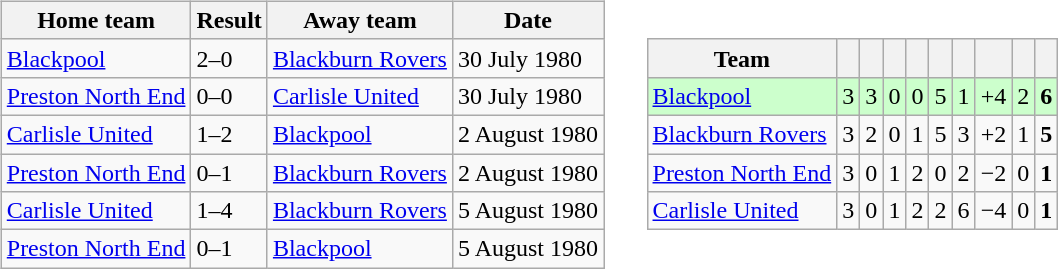<table>
<tr>
<td><br><table class="wikitable">
<tr>
<th>Home team</th>
<th>Result</th>
<th>Away team</th>
<th>Date</th>
</tr>
<tr>
<td><a href='#'>Blackpool</a></td>
<td>2–0</td>
<td><a href='#'>Blackburn Rovers</a></td>
<td>30 July 1980</td>
</tr>
<tr>
<td><a href='#'>Preston North End</a></td>
<td>0–0</td>
<td><a href='#'>Carlisle United</a></td>
<td>30 July 1980</td>
</tr>
<tr>
<td><a href='#'>Carlisle United</a></td>
<td>1–2</td>
<td><a href='#'>Blackpool</a></td>
<td>2 August 1980</td>
</tr>
<tr>
<td><a href='#'>Preston North End</a></td>
<td>0–1</td>
<td><a href='#'>Blackburn Rovers</a></td>
<td>2 August 1980</td>
</tr>
<tr>
<td><a href='#'>Carlisle United</a></td>
<td>1–4</td>
<td><a href='#'>Blackburn Rovers</a></td>
<td>5 August 1980</td>
</tr>
<tr>
<td><a href='#'>Preston North End</a></td>
<td>0–1</td>
<td><a href='#'>Blackpool</a></td>
<td>5 August 1980</td>
</tr>
</table>
</td>
<td> </td>
<td><br><table class="wikitable">
<tr>
<th>Team</th>
<th></th>
<th></th>
<th></th>
<th></th>
<th></th>
<th></th>
<th></th>
<th></th>
<th></th>
</tr>
<tr bgcolor="#ccffcc">
<td><a href='#'>Blackpool</a></td>
<td>3</td>
<td>3</td>
<td>0</td>
<td>0</td>
<td>5</td>
<td>1</td>
<td>+4</td>
<td>2</td>
<td><strong>6</strong></td>
</tr>
<tr>
<td><a href='#'>Blackburn Rovers</a></td>
<td>3</td>
<td>2</td>
<td>0</td>
<td>1</td>
<td>5</td>
<td>3</td>
<td>+2</td>
<td>1</td>
<td><strong>5</strong></td>
</tr>
<tr>
<td><a href='#'>Preston North End</a></td>
<td>3</td>
<td>0</td>
<td>1</td>
<td>2</td>
<td>0</td>
<td>2</td>
<td>−2</td>
<td>0</td>
<td><strong>1</strong></td>
</tr>
<tr>
<td><a href='#'>Carlisle United</a></td>
<td>3</td>
<td>0</td>
<td>1</td>
<td>2</td>
<td>2</td>
<td>6</td>
<td>−4</td>
<td>0</td>
<td><strong>1</strong></td>
</tr>
</table>
</td>
</tr>
</table>
